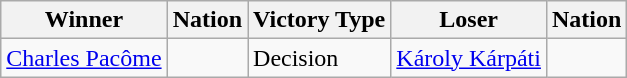<table class="wikitable sortable" style="text-align:left;">
<tr>
<th>Winner</th>
<th>Nation</th>
<th>Victory Type</th>
<th>Loser</th>
<th>Nation</th>
</tr>
<tr>
<td><a href='#'>Charles Pacôme</a></td>
<td></td>
<td>Decision</td>
<td><a href='#'>Károly Kárpáti</a></td>
<td></td>
</tr>
</table>
